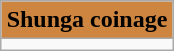<table class="wikitable" style="margin:0 auto;"  align="center"  colspan="1" cellpadding="3" style="font-size: 80%; width: 100%;">
<tr>
<td align=center colspan=1 style="background:#CD853F; font-size: 100%;"><strong>Shunga coinage</strong></td>
</tr>
<tr>
<td></td>
</tr>
</table>
